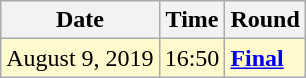<table class="wikitable">
<tr>
<th>Date</th>
<th>Time</th>
<th>Round</th>
</tr>
<tr style=background:lemonchiffon>
<td>August 9, 2019</td>
<td>16:50</td>
<td><strong><a href='#'>Final</a></strong></td>
</tr>
</table>
